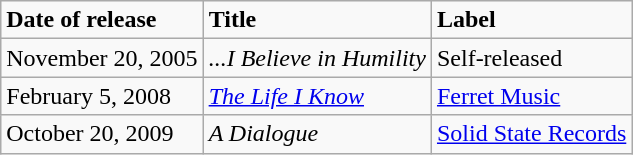<table class="wikitable" style="text-align: left;">
<tr>
<td><strong>Date of release</strong></td>
<td><strong>Title</strong></td>
<td><strong>Label</strong></td>
</tr>
<tr>
<td>November 20, 2005</td>
<td><em>...I Believe in Humility</em></td>
<td>Self-released</td>
</tr>
<tr>
<td>February 5, 2008</td>
<td><em><a href='#'>The Life I Know</a></em></td>
<td><a href='#'>Ferret Music</a></td>
</tr>
<tr>
<td>October 20, 2009</td>
<td><em>A Dialogue</em></td>
<td><a href='#'>Solid State Records</a></td>
</tr>
</table>
